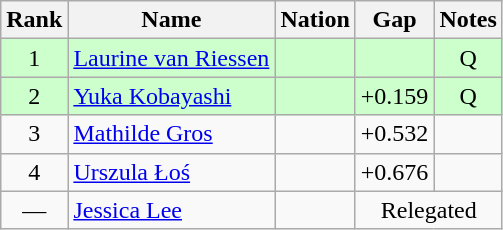<table class="wikitable sortable" style="text-align:center">
<tr>
<th>Rank</th>
<th>Name</th>
<th>Nation</th>
<th>Gap</th>
<th>Notes</th>
</tr>
<tr bgcolor=ccffcc>
<td>1</td>
<td align=left><a href='#'>Laurine van Riessen</a></td>
<td align=left></td>
<td></td>
<td>Q</td>
</tr>
<tr bgcolor=ccffcc>
<td>2</td>
<td align=left><a href='#'>Yuka Kobayashi</a></td>
<td align=left></td>
<td>+0.159</td>
<td>Q</td>
</tr>
<tr>
<td>3</td>
<td align=left><a href='#'>Mathilde Gros</a></td>
<td align=left></td>
<td>+0.532</td>
<td></td>
</tr>
<tr>
<td>4</td>
<td align=left><a href='#'>Urszula Łoś</a></td>
<td align=left></td>
<td>+0.676</td>
<td></td>
</tr>
<tr>
<td>—</td>
<td align=left><a href='#'>Jessica Lee</a></td>
<td align=left></td>
<td colspan=2>Relegated</td>
</tr>
</table>
